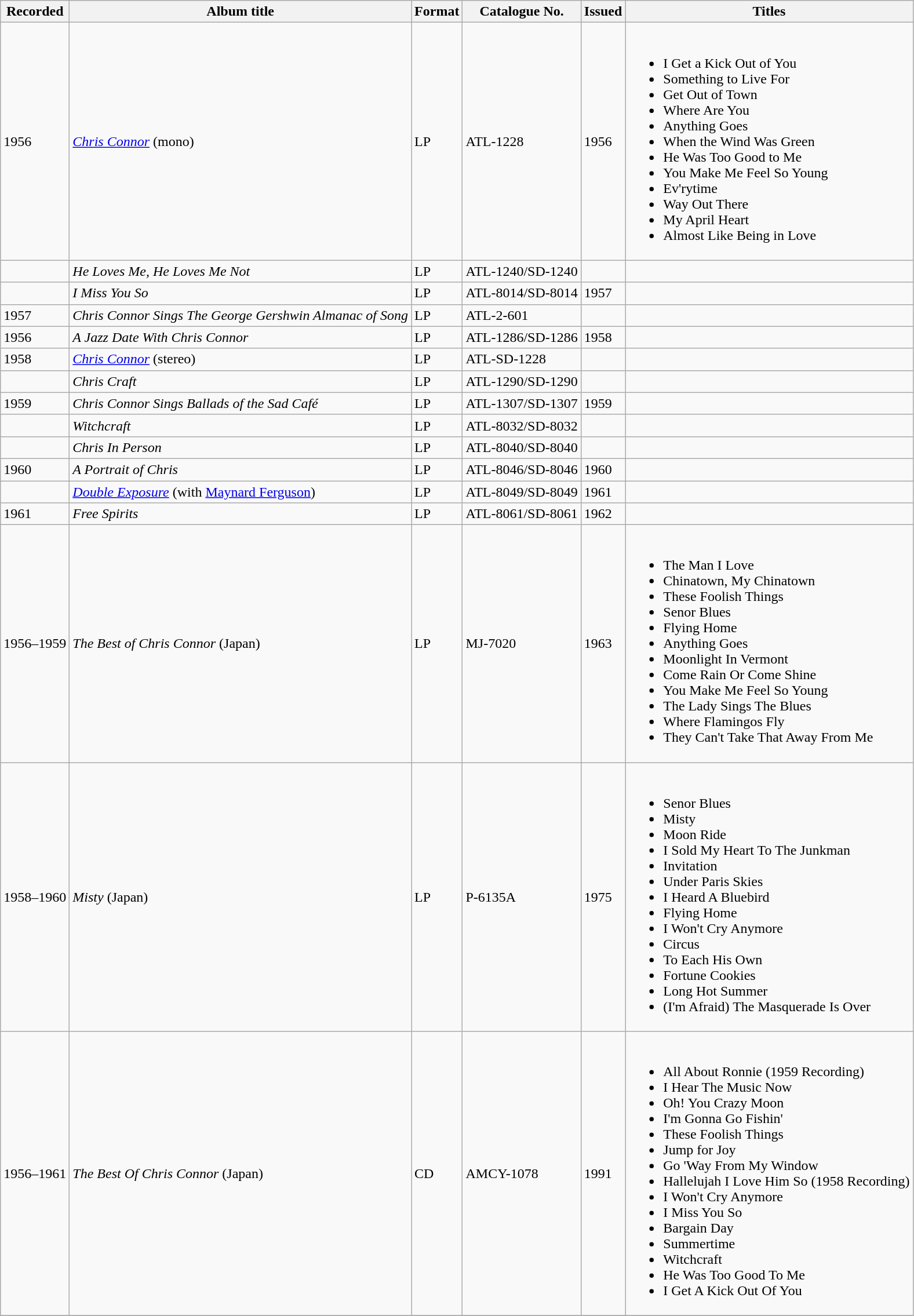<table class="wikitable">
<tr>
<th>Recorded</th>
<th>Album title</th>
<th>Format</th>
<th>Catalogue No.</th>
<th>Issued</th>
<th>Titles</th>
</tr>
<tr>
<td>1956</td>
<td><em><a href='#'>Chris Connor</a></em> (mono)</td>
<td>LP</td>
<td>ATL-1228</td>
<td>1956</td>
<td><br><ul><li>I Get a Kick Out of You</li><li>Something to Live For</li><li>Get Out of Town</li><li>Where Are You</li><li>Anything Goes</li><li>When the Wind Was Green</li><li>He Was Too Good to Me</li><li>You Make Me Feel So Young</li><li>Ev'rytime</li><li>Way Out There</li><li>My April Heart</li><li>Almost Like Being in Love</li></ul></td>
</tr>
<tr>
<td></td>
<td><em>He Loves Me, He Loves Me Not</em></td>
<td>LP</td>
<td>ATL-1240/SD-1240</td>
<td></td>
<td></td>
</tr>
<tr>
<td></td>
<td><em>I Miss You So</em></td>
<td>LP</td>
<td>ATL-8014/SD-8014</td>
<td>1957</td>
<td></td>
</tr>
<tr>
<td>1957</td>
<td><em>Chris Connor Sings The George Gershwin Almanac of Song</em></td>
<td>LP</td>
<td>ATL-2-601</td>
<td></td>
<td></td>
</tr>
<tr>
<td>1956</td>
<td><em>A Jazz Date With Chris Connor</em></td>
<td>LP</td>
<td>ATL-1286/SD-1286</td>
<td>1958</td>
<td></td>
</tr>
<tr>
<td>1958</td>
<td><em><a href='#'>Chris Connor</a></em> (stereo)</td>
<td>LP</td>
<td>ATL-SD-1228</td>
<td></td>
<td></td>
</tr>
<tr>
<td></td>
<td><em>Chris Craft</em></td>
<td>LP</td>
<td>ATL-1290/SD-1290</td>
<td></td>
<td></td>
</tr>
<tr>
<td>1959</td>
<td><em>Chris Connor Sings Ballads of the Sad Café</em></td>
<td>LP</td>
<td>ATL-1307/SD-1307</td>
<td>1959</td>
<td></td>
</tr>
<tr>
<td></td>
<td><em>Witchcraft</em></td>
<td>LP</td>
<td>ATL-8032/SD-8032</td>
<td></td>
<td></td>
</tr>
<tr>
<td></td>
<td><em>Chris In Person</em></td>
<td>LP</td>
<td>ATL-8040/SD-8040</td>
<td></td>
<td></td>
</tr>
<tr>
<td>1960</td>
<td><em>A Portrait of Chris</em></td>
<td>LP</td>
<td>ATL-8046/SD-8046</td>
<td>1960</td>
<td></td>
</tr>
<tr>
<td></td>
<td><em><a href='#'>Double Exposure</a></em> (with <a href='#'>Maynard Ferguson</a>)</td>
<td>LP</td>
<td>ATL-8049/SD-8049</td>
<td>1961</td>
<td></td>
</tr>
<tr>
<td>1961</td>
<td><em>Free Spirits</em></td>
<td>LP</td>
<td>ATL-8061/SD-8061</td>
<td>1962</td>
<td></td>
</tr>
<tr>
<td>1956–1959</td>
<td><em>The Best of Chris Connor</em> (Japan)</td>
<td>LP</td>
<td>MJ-7020</td>
<td>1963</td>
<td><br><ul><li>The Man I Love</li><li>Chinatown, My Chinatown</li><li>These Foolish Things</li><li>Senor Blues</li><li>Flying Home</li><li>Anything Goes</li><li>Moonlight In Vermont</li><li>Come Rain Or Come Shine</li><li>You Make Me Feel So Young</li><li>The Lady Sings The Blues</li><li>Where Flamingos Fly</li><li>They Can't Take That Away From Me</li></ul></td>
</tr>
<tr>
<td>1958–1960</td>
<td><em>Misty</em> (Japan)</td>
<td>LP</td>
<td>P-6135A</td>
<td>1975</td>
<td><br><ul><li>Senor Blues</li><li>Misty</li><li>Moon Ride</li><li>I Sold My Heart To The Junkman</li><li>Invitation</li><li>Under Paris Skies</li><li>I Heard A Bluebird</li><li>Flying Home</li><li>I Won't Cry Anymore</li><li>Circus</li><li>To Each His Own</li><li>Fortune Cookies</li><li>Long Hot Summer</li><li>(I'm Afraid) The Masquerade Is Over</li></ul></td>
</tr>
<tr>
<td>1956–1961</td>
<td><em>The Best Of Chris Connor</em> (Japan)</td>
<td>CD</td>
<td>AMCY-1078</td>
<td>1991</td>
<td><br><ul><li>All About Ronnie (1959 Recording)</li><li>I Hear The Music Now</li><li>Oh! You Crazy Moon</li><li>I'm Gonna Go Fishin'</li><li>These Foolish Things</li><li>Jump for Joy</li><li>Go 'Way From My Window</li><li>Hallelujah I Love Him So (1958 Recording)</li><li>I Won't Cry Anymore</li><li>I Miss You So</li><li>Bargain Day</li><li>Summertime</li><li>Witchcraft</li><li>He Was Too Good To Me</li><li>I Get A Kick Out Of You</li></ul></td>
</tr>
<tr>
</tr>
</table>
